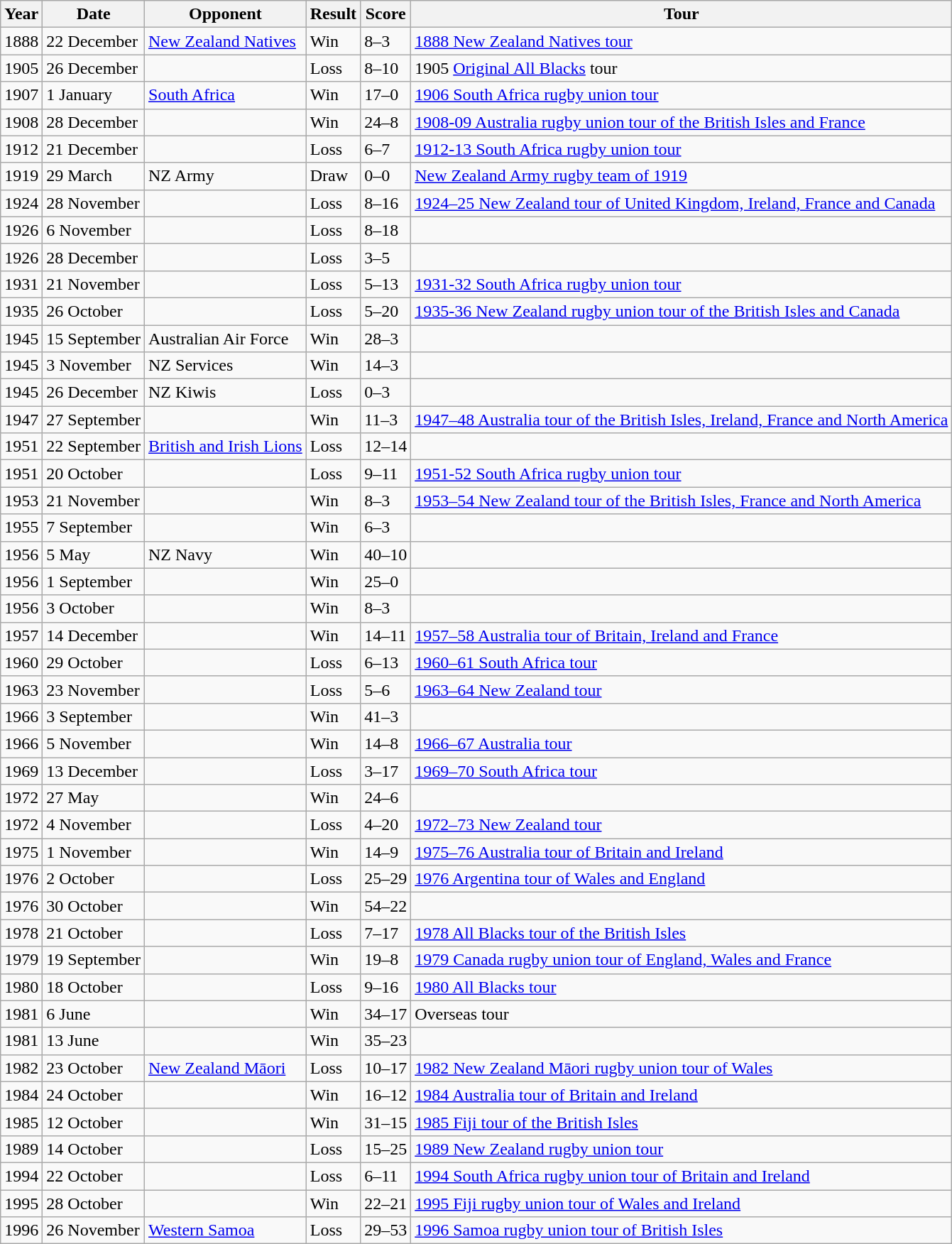<table class="wikitable">
<tr>
<th>Year</th>
<th>Date</th>
<th>Opponent</th>
<th>Result</th>
<th>Score</th>
<th>Tour</th>
</tr>
<tr>
<td>1888</td>
<td>22 December</td>
<td> <a href='#'>New Zealand Natives</a></td>
<td>Win</td>
<td>8–3</td>
<td><a href='#'>1888 New Zealand Natives tour</a></td>
</tr>
<tr>
<td>1905</td>
<td>26 December</td>
<td></td>
<td>Loss</td>
<td>8–10</td>
<td>1905 <a href='#'>Original All Blacks</a> tour</td>
</tr>
<tr>
<td>1907</td>
<td>1 January</td>
<td> <a href='#'>South Africa</a></td>
<td>Win</td>
<td>17–0</td>
<td><a href='#'>1906 South Africa rugby union tour</a></td>
</tr>
<tr>
<td>1908</td>
<td>28 December</td>
<td></td>
<td>Win</td>
<td>24–8</td>
<td><a href='#'>1908-09 Australia rugby union tour of the British Isles and France</a></td>
</tr>
<tr>
<td>1912</td>
<td>21 December</td>
<td></td>
<td>Loss</td>
<td>6–7</td>
<td><a href='#'>1912-13 South Africa rugby union tour</a></td>
</tr>
<tr>
<td>1919</td>
<td>29 March</td>
<td>NZ Army</td>
<td>Draw</td>
<td>0–0</td>
<td><a href='#'>New Zealand Army rugby team of 1919</a></td>
</tr>
<tr>
<td>1924</td>
<td>28 November</td>
<td></td>
<td>Loss</td>
<td>8–16</td>
<td><a href='#'>1924–25 New Zealand tour of United Kingdom, Ireland, France and Canada</a></td>
</tr>
<tr>
<td>1926</td>
<td>6 November</td>
<td></td>
<td>Loss</td>
<td>8–18</td>
<td></td>
</tr>
<tr>
<td>1926</td>
<td>28 December</td>
<td></td>
<td>Loss</td>
<td>3–5</td>
<td></td>
</tr>
<tr>
<td>1931</td>
<td>21 November</td>
<td></td>
<td>Loss</td>
<td>5–13</td>
<td><a href='#'>1931-32 South Africa rugby union tour</a></td>
</tr>
<tr>
<td>1935</td>
<td>26 October</td>
<td></td>
<td>Loss</td>
<td>5–20</td>
<td><a href='#'>1935-36 New Zealand rugby union tour of the British Isles and Canada</a></td>
</tr>
<tr>
<td>1945</td>
<td>15 September</td>
<td>Australian Air Force</td>
<td>Win</td>
<td>28–3</td>
<td></td>
</tr>
<tr>
<td>1945</td>
<td>3 November</td>
<td>NZ Services</td>
<td>Win</td>
<td>14–3</td>
<td></td>
</tr>
<tr>
<td>1945</td>
<td>26 December</td>
<td>NZ Kiwis</td>
<td>Loss</td>
<td>0–3</td>
<td></td>
</tr>
<tr>
<td>1947</td>
<td>27 September</td>
<td></td>
<td>Win</td>
<td>11–3</td>
<td><a href='#'>1947–48 Australia tour of the British Isles, Ireland, France and North America</a></td>
</tr>
<tr>
<td>1951</td>
<td>22 September</td>
<td><a href='#'>British and Irish Lions</a></td>
<td>Loss</td>
<td>12–14</td>
<td></td>
</tr>
<tr>
<td>1951</td>
<td>20 October</td>
<td></td>
<td>Loss</td>
<td>9–11</td>
<td><a href='#'>1951-52 South Africa rugby union tour</a></td>
</tr>
<tr>
<td>1953</td>
<td>21 November</td>
<td></td>
<td>Win</td>
<td>8–3</td>
<td><a href='#'>1953–54 New Zealand tour of the British Isles, France and North America</a></td>
</tr>
<tr>
<td>1955</td>
<td>7 September</td>
<td></td>
<td>Win</td>
<td>6–3</td>
<td></td>
</tr>
<tr>
<td>1956</td>
<td>5 May</td>
<td>NZ Navy</td>
<td>Win</td>
<td>40–10</td>
<td></td>
</tr>
<tr>
<td>1956</td>
<td>1 September</td>
<td></td>
<td>Win</td>
<td>25–0</td>
<td></td>
</tr>
<tr>
<td>1956</td>
<td>3 October</td>
<td></td>
<td>Win</td>
<td>8–3</td>
<td></td>
</tr>
<tr>
<td>1957</td>
<td>14 December</td>
<td></td>
<td>Win</td>
<td>14–11</td>
<td><a href='#'>1957–58 Australia tour of Britain, Ireland and France</a></td>
</tr>
<tr>
<td>1960</td>
<td>29 October</td>
<td></td>
<td>Loss</td>
<td>6–13</td>
<td><a href='#'>1960–61 South Africa tour</a></td>
</tr>
<tr>
<td>1963</td>
<td>23 November</td>
<td></td>
<td>Loss</td>
<td>5–6</td>
<td><a href='#'>1963–64 New Zealand tour</a></td>
</tr>
<tr>
<td>1966</td>
<td>3 September</td>
<td></td>
<td>Win</td>
<td>41–3</td>
<td></td>
</tr>
<tr>
<td>1966</td>
<td>5 November</td>
<td></td>
<td>Win</td>
<td>14–8</td>
<td><a href='#'>1966–67 Australia tour</a></td>
</tr>
<tr>
<td>1969</td>
<td>13 December</td>
<td></td>
<td>Loss</td>
<td>3–17</td>
<td><a href='#'>1969–70 South Africa tour</a></td>
</tr>
<tr>
<td>1972</td>
<td>27 May</td>
<td></td>
<td>Win</td>
<td>24–6</td>
<td></td>
</tr>
<tr>
<td>1972</td>
<td>4 November</td>
<td></td>
<td>Loss</td>
<td>4–20</td>
<td><a href='#'>1972–73 New Zealand tour</a></td>
</tr>
<tr>
<td>1975</td>
<td>1 November</td>
<td></td>
<td>Win</td>
<td>14–9</td>
<td><a href='#'>1975–76 Australia tour of Britain and Ireland</a></td>
</tr>
<tr>
<td>1976</td>
<td>2 October</td>
<td></td>
<td>Loss</td>
<td>25–29</td>
<td><a href='#'>1976 Argentina tour of Wales and England</a></td>
</tr>
<tr>
<td>1976</td>
<td>30 October</td>
<td></td>
<td>Win</td>
<td>54–22</td>
<td></td>
</tr>
<tr>
<td>1978</td>
<td>21 October</td>
<td></td>
<td>Loss</td>
<td>7–17</td>
<td><a href='#'>1978 All Blacks tour of the British Isles</a></td>
</tr>
<tr>
<td>1979</td>
<td>19 September</td>
<td></td>
<td>Win</td>
<td>19–8</td>
<td><a href='#'>1979 Canada rugby union tour of England, Wales and France</a></td>
</tr>
<tr>
<td>1980</td>
<td>18 October</td>
<td></td>
<td>Loss</td>
<td>9–16</td>
<td><a href='#'>1980 All Blacks tour</a></td>
</tr>
<tr>
<td>1981</td>
<td>6 June</td>
<td></td>
<td>Win</td>
<td>34–17</td>
<td>Overseas tour</td>
</tr>
<tr>
<td>1981</td>
<td>13 June</td>
<td></td>
<td>Win</td>
<td>35–23</td>
<td></td>
</tr>
<tr>
<td>1982</td>
<td>23 October</td>
<td><a href='#'>New Zealand Māori</a></td>
<td>Loss</td>
<td>10–17</td>
<td><a href='#'>1982 New Zealand Māori rugby union tour of Wales</a></td>
</tr>
<tr>
<td>1984</td>
<td>24 October</td>
<td></td>
<td>Win</td>
<td>16–12</td>
<td><a href='#'>1984 Australia tour of Britain and Ireland</a></td>
</tr>
<tr>
<td>1985</td>
<td>12 October</td>
<td></td>
<td>Win</td>
<td>31–15</td>
<td><a href='#'>1985 Fiji tour of the British Isles</a></td>
</tr>
<tr>
<td>1989</td>
<td>14 October</td>
<td></td>
<td>Loss</td>
<td>15–25</td>
<td><a href='#'>1989 New Zealand rugby union tour</a></td>
</tr>
<tr>
<td>1994</td>
<td>22 October</td>
<td></td>
<td>Loss</td>
<td>6–11</td>
<td><a href='#'>1994 South Africa rugby union tour of Britain and Ireland</a></td>
</tr>
<tr>
<td>1995</td>
<td>28 October</td>
<td></td>
<td>Win</td>
<td>22–21</td>
<td><a href='#'>1995 Fiji rugby union tour of Wales and Ireland</a></td>
</tr>
<tr>
<td>1996</td>
<td>26 November</td>
<td> <a href='#'>Western Samoa</a></td>
<td>Loss</td>
<td>29–53</td>
<td><a href='#'>1996 Samoa rugby union tour of British Isles</a></td>
</tr>
</table>
